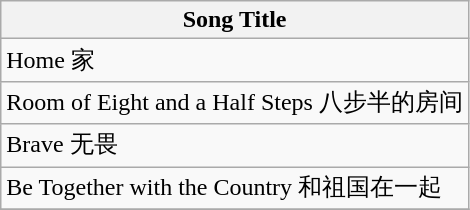<table class="wikitable">
<tr>
<th>Song Title</th>
</tr>
<tr>
<td>Home 家</td>
</tr>
<tr>
<td>Room of Eight and a Half Steps 八步半的房间</td>
</tr>
<tr>
<td>Brave 无畏</td>
</tr>
<tr>
<td>Be Together with the Country 和祖国在一起</td>
</tr>
<tr>
</tr>
</table>
